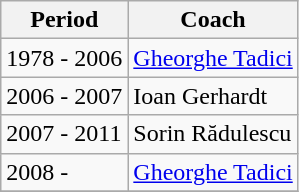<table class="wikitable" style=left>
<tr>
<th>Period</th>
<th>Coach</th>
</tr>
<tr>
<td align="left">1978 - 2006</td>
<td> <a href='#'>Gheorghe Tadici</a></td>
</tr>
<tr>
<td align="left">2006 - 2007</td>
<td> Ioan Gerhardt</td>
</tr>
<tr>
<td align="left">2007 - 2011</td>
<td> Sorin Rădulescu</td>
</tr>
<tr>
<td align="left">2008 -</td>
<td> <a href='#'>Gheorghe Tadici</a></td>
</tr>
<tr>
</tr>
</table>
